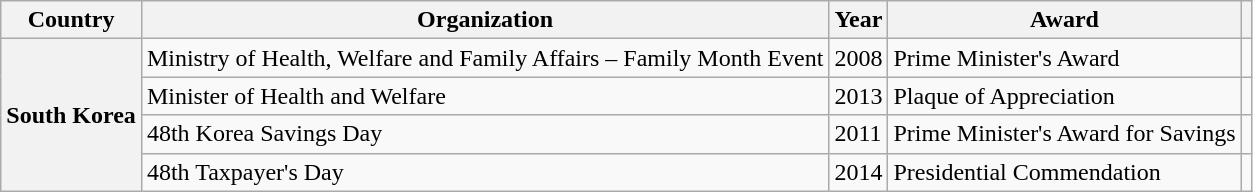<table class="wikitable plainrowheaders" style="width:auto">
<tr>
<th scope="col">Country</th>
<th scope="col">Organization</th>
<th scope="col">Year</th>
<th scope="col">Award</th>
<th scope="col" class="unsortable"></th>
</tr>
<tr>
<th scope="row" rowspan="5">South Korea</th>
<td>Ministry of Health, Welfare and Family Affairs – Family Month Event</td>
<td>2008</td>
<td>Prime Minister's Award</td>
<td></td>
</tr>
<tr>
<td>Minister of Health and Welfare</td>
<td>2013</td>
<td>Plaque of Appreciation</td>
<td></td>
</tr>
<tr>
<td>48th Korea Savings Day</td>
<td>2011</td>
<td>Prime Minister's Award for Savings</td>
<td></td>
</tr>
<tr>
<td>48th Taxpayer's Day</td>
<td style="text-align:center">2014</td>
<td>Presidential Commendation</td>
<td style="text-align:center"></td>
</tr>
</table>
